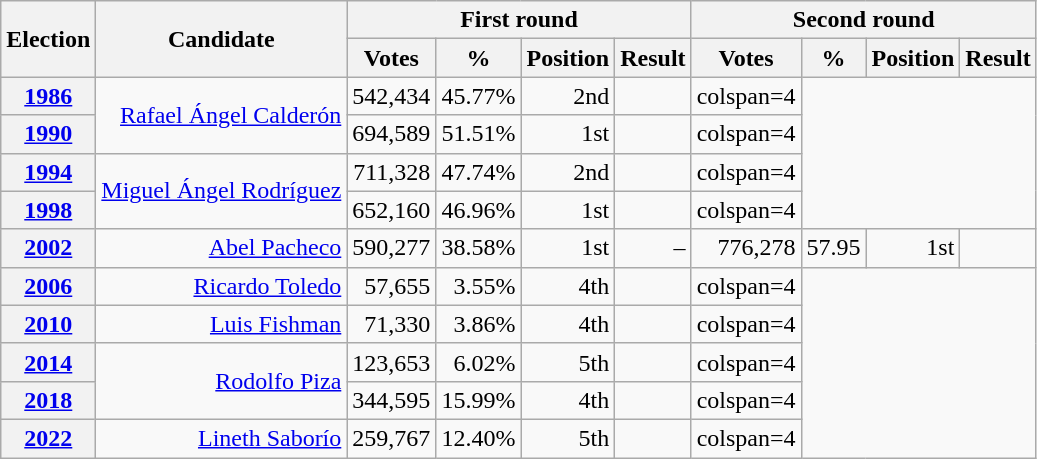<table class=wikitable style="text-align: right;">
<tr>
<th rowspan=2>Election</th>
<th rowspan=2>Candidate</th>
<th colspan=4>First round</th>
<th colspan=4>Second round</th>
</tr>
<tr>
<th>Votes</th>
<th>%</th>
<th>Position</th>
<th>Result</th>
<th>Votes</th>
<th>%</th>
<th>Position</th>
<th>Result</th>
</tr>
<tr>
<th><a href='#'>1986</a></th>
<td rowspan="2"><a href='#'>Rafael Ángel Calderón</a></td>
<td>542,434</td>
<td>45.77%</td>
<td>2nd</td>
<td></td>
<td>colspan=4 </td>
</tr>
<tr>
<th><a href='#'>1990</a></th>
<td>694,589</td>
<td>51.51%</td>
<td> 1st</td>
<td></td>
<td>colspan=4 </td>
</tr>
<tr>
<th><a href='#'>1994</a></th>
<td rowspan="2"><a href='#'>Miguel Ángel Rodríguez</a></td>
<td>711,328</td>
<td>47.74%</td>
<td> 2nd</td>
<td></td>
<td>colspan=4 </td>
</tr>
<tr>
<th><a href='#'>1998</a></th>
<td>652,160</td>
<td>46.96%</td>
<td> 1st</td>
<td></td>
<td>colspan=4 </td>
</tr>
<tr>
<th><a href='#'>2002</a></th>
<td><a href='#'>Abel Pacheco</a></td>
<td>590,277</td>
<td>38.58%</td>
<td> 1st</td>
<td>–</td>
<td>776,278</td>
<td>57.95</td>
<td>1st</td>
<td></td>
</tr>
<tr>
<th><a href='#'>2006</a></th>
<td><a href='#'>Ricardo Toledo</a></td>
<td>57,655</td>
<td>3.55%</td>
<td> 4th</td>
<td></td>
<td>colspan=4 </td>
</tr>
<tr>
<th><a href='#'>2010</a></th>
<td><a href='#'>Luis Fishman</a></td>
<td>71,330</td>
<td>3.86%</td>
<td> 4th</td>
<td></td>
<td>colspan=4 </td>
</tr>
<tr>
<th><a href='#'>2014</a></th>
<td rowspan="2"><a href='#'>Rodolfo Piza</a></td>
<td>123,653</td>
<td>6.02%</td>
<td> 5th</td>
<td></td>
<td>colspan=4 </td>
</tr>
<tr>
<th><a href='#'>2018</a></th>
<td>344,595</td>
<td>15.99%</td>
<td> 4th</td>
<td></td>
<td>colspan=4 </td>
</tr>
<tr>
<th><a href='#'>2022</a></th>
<td><a href='#'>Lineth Saborío</a></td>
<td>259,767</td>
<td>12.40%</td>
<td> 5th</td>
<td></td>
<td>colspan=4 </td>
</tr>
</table>
